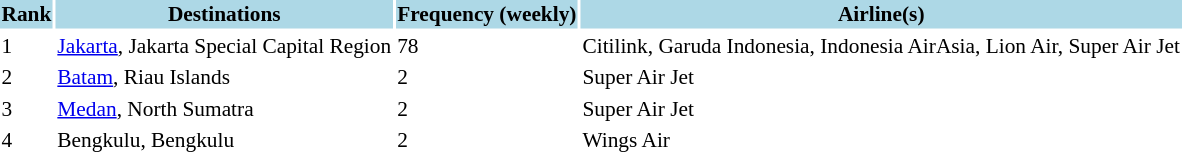<table class="sortable" style="font-size:89%; align=center;">
<tr style="background:lightblue;">
<th>Rank</th>
<th>Destinations</th>
<th>Frequency (weekly)</th>
<th>Airline(s)</th>
</tr>
<tr>
<td>1</td>
<td> <a href='#'>Jakarta</a>, Jakarta Special Capital Region</td>
<td>78</td>
<td>Citilink, Garuda Indonesia, Indonesia AirAsia, Lion Air, Super Air Jet</td>
</tr>
<tr>
<td>2</td>
<td> <a href='#'>Batam</a>, Riau Islands</td>
<td>2</td>
<td>Super Air Jet</td>
</tr>
<tr>
<td>3</td>
<td> <a href='#'>Medan</a>, North Sumatra</td>
<td>2</td>
<td>Super Air Jet</td>
</tr>
<tr>
<td>4</td>
<td> Bengkulu, Bengkulu</td>
<td>2</td>
<td>Wings Air</td>
</tr>
<tr>
</tr>
</table>
